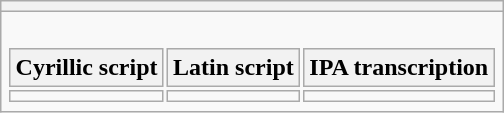<table class="wikitable">
<tr>
<th></th>
</tr>
<tr style="white-space:nowrap;">
<td><br><table>
<tr>
<th>Cyrillic script</th>
<th>Latin script</th>
<th>IPA transcription</th>
</tr>
<tr style="vertical-align:top; white-space:nowrap;">
<td></td>
<td></td>
<td></td>
</tr>
</table>
</td>
</tr>
</table>
